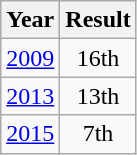<table class="wikitable" style="text-align:center">
<tr>
<th>Year</th>
<th>Result</th>
</tr>
<tr>
<td><a href='#'>2009</a></td>
<td>16th</td>
</tr>
<tr>
<td><a href='#'>2013</a></td>
<td>13th</td>
</tr>
<tr>
<td><a href='#'>2015</a></td>
<td>7th</td>
</tr>
</table>
